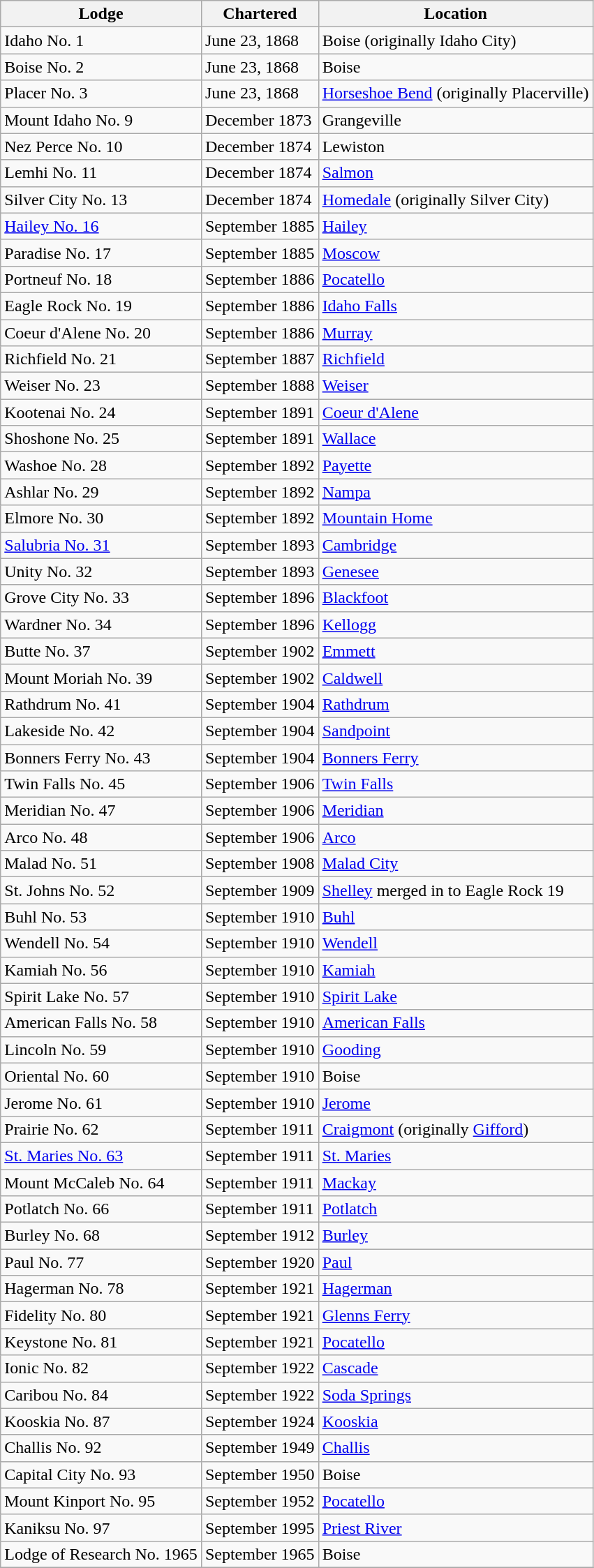<table class="wikitable">
<tr>
<th>Lodge</th>
<th>Chartered</th>
<th>Location</th>
</tr>
<tr>
<td>Idaho No. 1</td>
<td>June 23, 1868</td>
<td>Boise (originally Idaho City)</td>
</tr>
<tr>
<td>Boise No. 2</td>
<td>June 23, 1868</td>
<td>Boise</td>
</tr>
<tr>
<td>Placer No. 3</td>
<td>June 23, 1868</td>
<td><a href='#'>Horseshoe Bend</a> (originally Placerville)</td>
</tr>
<tr>
<td>Mount Idaho No. 9</td>
<td>December 1873</td>
<td>Grangeville</td>
</tr>
<tr>
<td>Nez Perce No. 10</td>
<td>December 1874</td>
<td>Lewiston</td>
</tr>
<tr>
<td>Lemhi No. 11</td>
<td>December 1874</td>
<td><a href='#'>Salmon</a></td>
</tr>
<tr>
<td>Silver City No. 13</td>
<td>December 1874</td>
<td><a href='#'>Homedale</a> (originally Silver City)</td>
</tr>
<tr>
<td><a href='#'>Hailey No. 16</a></td>
<td>September 1885</td>
<td><a href='#'>Hailey</a></td>
</tr>
<tr>
<td>Paradise No. 17</td>
<td>September 1885</td>
<td><a href='#'>Moscow</a></td>
</tr>
<tr>
<td>Portneuf No. 18</td>
<td>September 1886</td>
<td><a href='#'>Pocatello</a></td>
</tr>
<tr>
<td>Eagle Rock No. 19</td>
<td>September 1886</td>
<td><a href='#'>Idaho Falls</a></td>
</tr>
<tr>
<td>Coeur d'Alene No. 20</td>
<td>September 1886</td>
<td><a href='#'>Murray</a></td>
</tr>
<tr>
<td>Richfield No. 21</td>
<td>September 1887</td>
<td><a href='#'>Richfield</a></td>
</tr>
<tr>
<td>Weiser No. 23</td>
<td>September 1888</td>
<td><a href='#'>Weiser</a></td>
</tr>
<tr>
<td>Kootenai No. 24</td>
<td>September 1891</td>
<td><a href='#'>Coeur d'Alene</a></td>
</tr>
<tr>
<td>Shoshone No. 25</td>
<td>September 1891</td>
<td><a href='#'>Wallace</a></td>
</tr>
<tr>
<td>Washoe No. 28</td>
<td>September 1892</td>
<td><a href='#'>Payette</a></td>
</tr>
<tr>
<td>Ashlar No. 29</td>
<td>September 1892</td>
<td><a href='#'>Nampa</a></td>
</tr>
<tr>
<td>Elmore No. 30</td>
<td>September 1892</td>
<td><a href='#'>Mountain Home</a></td>
</tr>
<tr>
<td><a href='#'>Salubria No. 31</a></td>
<td>September 1893</td>
<td><a href='#'>Cambridge</a></td>
</tr>
<tr>
<td>Unity No. 32</td>
<td>September 1893</td>
<td><a href='#'>Genesee</a></td>
</tr>
<tr>
<td>Grove City No. 33</td>
<td>September 1896</td>
<td><a href='#'>Blackfoot</a></td>
</tr>
<tr>
<td>Wardner No. 34</td>
<td>September 1896</td>
<td><a href='#'>Kellogg</a></td>
</tr>
<tr>
<td>Butte No. 37</td>
<td>September 1902</td>
<td><a href='#'>Emmett</a></td>
</tr>
<tr>
<td>Mount Moriah No. 39</td>
<td>September 1902</td>
<td><a href='#'>Caldwell</a></td>
</tr>
<tr>
<td>Rathdrum No. 41</td>
<td>September 1904</td>
<td><a href='#'>Rathdrum</a></td>
</tr>
<tr>
<td>Lakeside No. 42</td>
<td>September 1904</td>
<td><a href='#'>Sandpoint</a></td>
</tr>
<tr>
<td>Bonners Ferry No. 43</td>
<td>September 1904</td>
<td><a href='#'>Bonners Ferry</a></td>
</tr>
<tr>
<td>Twin Falls No. 45</td>
<td>September 1906</td>
<td><a href='#'>Twin Falls</a></td>
</tr>
<tr>
<td>Meridian No. 47</td>
<td>September 1906</td>
<td><a href='#'>Meridian</a></td>
</tr>
<tr>
<td>Arco No. 48</td>
<td>September 1906</td>
<td><a href='#'>Arco</a></td>
</tr>
<tr>
<td>Malad No. 51</td>
<td>September 1908</td>
<td><a href='#'>Malad City</a></td>
</tr>
<tr>
<td>St. Johns No. 52</td>
<td>September 1909</td>
<td><a href='#'>Shelley</a> merged in to Eagle Rock 19</td>
</tr>
<tr>
<td>Buhl No. 53</td>
<td>September 1910</td>
<td><a href='#'>Buhl</a></td>
</tr>
<tr>
<td>Wendell No. 54</td>
<td>September 1910</td>
<td><a href='#'>Wendell</a></td>
</tr>
<tr>
<td>Kamiah No. 56</td>
<td>September 1910</td>
<td><a href='#'>Kamiah</a></td>
</tr>
<tr>
<td>Spirit Lake No. 57</td>
<td>September 1910</td>
<td><a href='#'>Spirit Lake</a></td>
</tr>
<tr>
<td>American Falls No. 58</td>
<td>September 1910</td>
<td><a href='#'>American Falls</a></td>
</tr>
<tr>
<td>Lincoln No. 59</td>
<td>September 1910</td>
<td><a href='#'>Gooding</a></td>
</tr>
<tr>
<td>Oriental No. 60</td>
<td>September 1910</td>
<td>Boise</td>
</tr>
<tr>
<td>Jerome No. 61</td>
<td>September 1910</td>
<td><a href='#'>Jerome</a></td>
</tr>
<tr>
<td>Prairie No. 62</td>
<td>September 1911</td>
<td><a href='#'>Craigmont</a> (originally <a href='#'>Gifford</a>)</td>
</tr>
<tr>
<td><a href='#'>St. Maries No. 63</a></td>
<td>September 1911</td>
<td><a href='#'>St. Maries</a></td>
</tr>
<tr>
<td>Mount McCaleb No. 64</td>
<td>September 1911</td>
<td><a href='#'>Mackay</a></td>
</tr>
<tr>
<td>Potlatch No. 66</td>
<td>September 1911</td>
<td><a href='#'>Potlatch</a></td>
</tr>
<tr>
<td>Burley No. 68</td>
<td>September 1912</td>
<td><a href='#'>Burley</a></td>
</tr>
<tr>
<td>Paul No. 77</td>
<td>September 1920</td>
<td><a href='#'>Paul</a></td>
</tr>
<tr>
<td>Hagerman No. 78</td>
<td>September 1921</td>
<td><a href='#'>Hagerman</a></td>
</tr>
<tr>
<td>Fidelity No. 80</td>
<td>September 1921</td>
<td><a href='#'>Glenns Ferry</a></td>
</tr>
<tr>
<td>Keystone No. 81</td>
<td>September 1921</td>
<td><a href='#'>Pocatello</a></td>
</tr>
<tr>
<td>Ionic No. 82</td>
<td>September 1922</td>
<td><a href='#'>Cascade</a></td>
</tr>
<tr>
<td>Caribou No. 84</td>
<td>September 1922</td>
<td><a href='#'>Soda Springs</a></td>
</tr>
<tr>
<td>Kooskia No. 87</td>
<td>September 1924</td>
<td><a href='#'>Kooskia</a></td>
</tr>
<tr>
<td>Challis No. 92</td>
<td>September 1949</td>
<td><a href='#'>Challis</a></td>
</tr>
<tr>
<td>Capital City No. 93</td>
<td>September 1950</td>
<td>Boise</td>
</tr>
<tr>
<td>Mount Kinport No. 95</td>
<td>September 1952</td>
<td><a href='#'>Pocatello</a></td>
</tr>
<tr>
<td>Kaniksu No. 97</td>
<td>September 1995</td>
<td><a href='#'>Priest River</a></td>
</tr>
<tr>
<td>Lodge of Research No. 1965</td>
<td>September 1965</td>
<td>Boise</td>
</tr>
<tr>
</tr>
</table>
